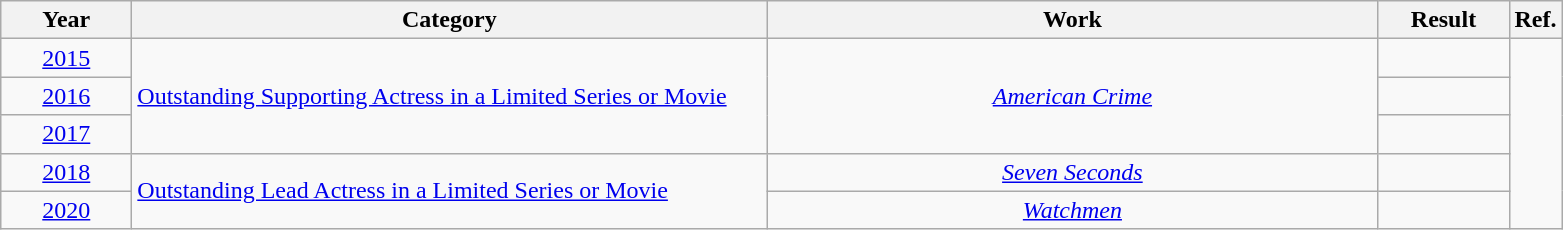<table class=wikitable>
<tr>
<th scope="col" style="width:5em;">Year</th>
<th scope="col" style="width:26em;">Category</th>
<th scope="col" style="width:25em;">Work</th>
<th scope="col" style="width:5em;">Result</th>
<th>Ref.</th>
</tr>
<tr>
<td Align=Center><a href='#'>2015</a></td>
<td Rowspan=3><a href='#'>Outstanding Supporting Actress in a Limited Series or Movie</a></td>
<td Align=Center rowspan=3><em><a href='#'>American Crime</a></em></td>
<td></td>
<td rowspan=6></td>
</tr>
<tr>
<td Align=Center><a href='#'>2016</a></td>
<td></td>
</tr>
<tr>
<td Align=Center><a href='#'>2017</a></td>
<td></td>
</tr>
<tr>
<td Align=Center><a href='#'>2018</a></td>
<td rowspan="2"><a href='#'>Outstanding Lead Actress in a Limited Series or Movie</a></td>
<td Align=Center><em><a href='#'>Seven Seconds</a></em></td>
<td></td>
</tr>
<tr>
<td Align=Center><a href='#'>2020</a></td>
<td Align=Center><em><a href='#'>Watchmen</a></em></td>
<td></td>
</tr>
</table>
